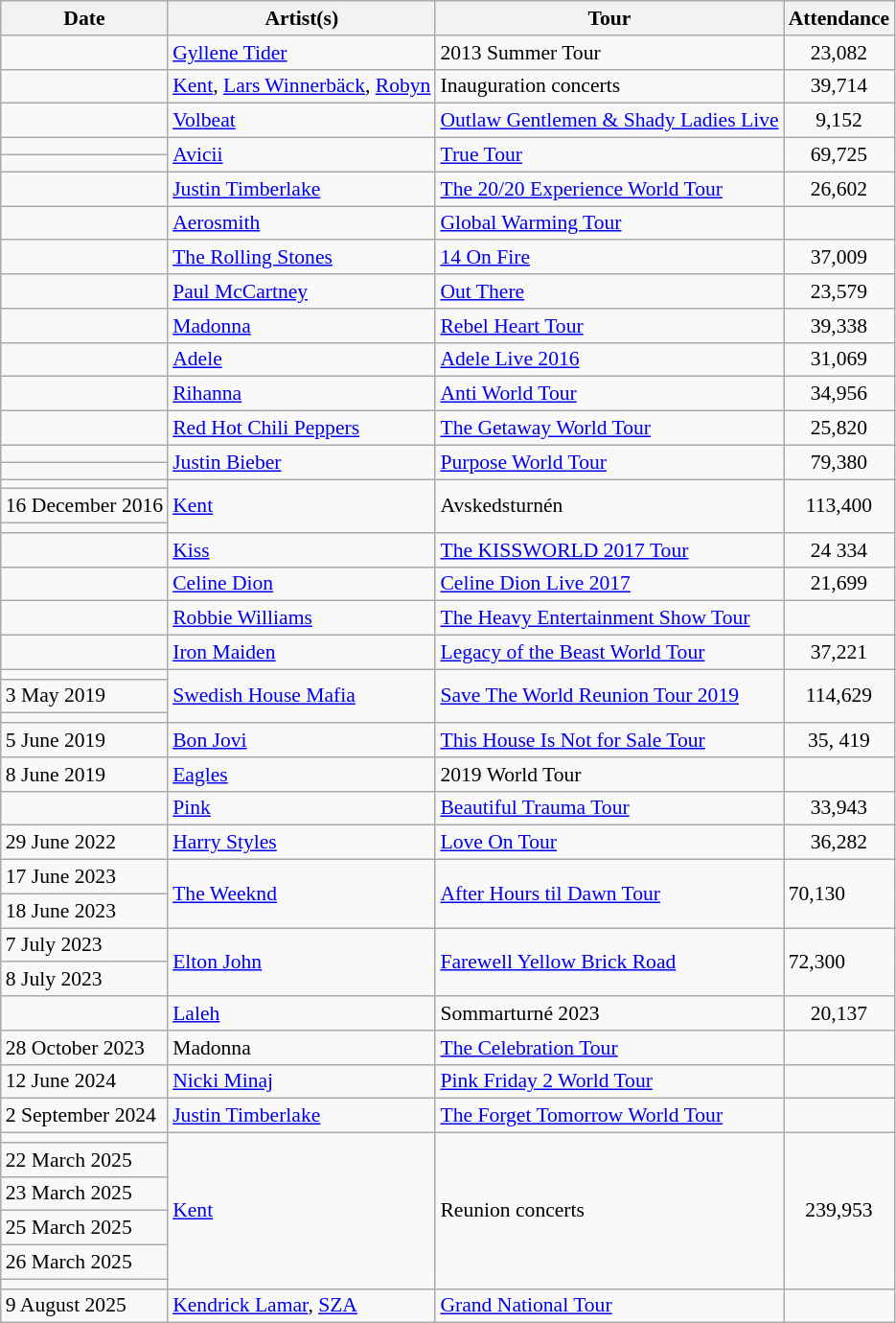<table class="wikitable sortable" style="text-align: left; font-size: 90%;">
<tr>
<th>Date</th>
<th>Artist(s)</th>
<th>Tour</th>
<th>Attendance</th>
</tr>
<tr>
<td></td>
<td> <a href='#'>Gyllene Tider</a></td>
<td>2013 Summer Tour</td>
<td align="center">23,082</td>
</tr>
<tr>
<td></td>
<td> <a href='#'>Kent</a>, <a href='#'>Lars Winnerbäck</a>, <a href='#'>Robyn</a></td>
<td>Inauguration concerts</td>
<td align="center">39,714</td>
</tr>
<tr>
<td></td>
<td> <a href='#'>Volbeat</a></td>
<td><a href='#'>Outlaw Gentlemen & Shady Ladies Live</a></td>
<td align="center">9,152</td>
</tr>
<tr>
<td></td>
<td rowspan="2"> <a href='#'>Avicii</a></td>
<td rowspan="2"><a href='#'>True Tour</a></td>
<td rowspan="2" align="center">69,725</td>
</tr>
<tr>
<td></td>
</tr>
<tr>
<td></td>
<td> <a href='#'>Justin Timberlake</a></td>
<td><a href='#'>The 20/20 Experience World Tour</a></td>
<td align="center">26,602</td>
</tr>
<tr>
<td></td>
<td> <a href='#'>Aerosmith</a></td>
<td><a href='#'>Global Warming Tour</a></td>
<td align="center"></td>
</tr>
<tr>
<td></td>
<td> <a href='#'>The Rolling Stones</a></td>
<td><a href='#'>14 On Fire</a></td>
<td align="center">37,009</td>
</tr>
<tr>
<td></td>
<td> <a href='#'>Paul McCartney</a></td>
<td><a href='#'>Out There</a></td>
<td align="center">23,579</td>
</tr>
<tr>
<td></td>
<td> <a href='#'>Madonna</a></td>
<td><a href='#'>Rebel Heart Tour</a></td>
<td align="center">39,338</td>
</tr>
<tr>
<td></td>
<td> <a href='#'>Adele</a></td>
<td><a href='#'>Adele Live 2016</a></td>
<td align="center">31,069</td>
</tr>
<tr>
<td></td>
<td> <a href='#'>Rihanna</a></td>
<td><a href='#'>Anti World Tour</a></td>
<td align="center">34,956</td>
</tr>
<tr>
<td></td>
<td> <a href='#'>Red Hot Chili Peppers</a></td>
<td><a href='#'>The Getaway World Tour</a></td>
<td align="center">25,820</td>
</tr>
<tr>
<td></td>
<td rowspan="2"> <a href='#'>Justin Bieber</a></td>
<td rowspan="2"><a href='#'>Purpose World Tour</a></td>
<td rowspan="2" align="center">79,380</td>
</tr>
<tr>
<td></td>
</tr>
<tr>
<td></td>
<td rowspan="3"> <a href='#'>Kent</a></td>
<td rowspan="3">Avskedsturnén</td>
<td rowspan="3" align="center">113,400</td>
</tr>
<tr>
<td>16 December 2016</td>
</tr>
<tr>
<td></td>
</tr>
<tr>
<td></td>
<td> <a href='#'>Kiss</a></td>
<td><a href='#'>The KISSWORLD 2017 Tour</a></td>
<td align="center">24 334</td>
</tr>
<tr>
<td></td>
<td> <a href='#'>Celine Dion</a></td>
<td><a href='#'>Celine Dion Live 2017</a></td>
<td align="center">21,699</td>
</tr>
<tr>
<td></td>
<td> <a href='#'>Robbie Williams</a></td>
<td><a href='#'>The Heavy Entertainment Show Tour</a></td>
<td align="center"></td>
</tr>
<tr>
<td></td>
<td> <a href='#'>Iron Maiden</a></td>
<td><a href='#'>Legacy of the Beast World Tour</a></td>
<td align="center">37,221</td>
</tr>
<tr>
<td></td>
<td rowspan="3"> <a href='#'>Swedish House Mafia</a></td>
<td rowspan="3"><a href='#'>Save The World Reunion Tour 2019</a></td>
<td rowspan="3" align="center">114,629</td>
</tr>
<tr>
<td>3 May 2019</td>
</tr>
<tr>
<td></td>
</tr>
<tr>
<td>5 June 2019</td>
<td> <a href='#'>Bon Jovi</a></td>
<td><a href='#'>This House Is Not for Sale Tour</a></td>
<td align="center">35, 419</td>
</tr>
<tr>
<td>8 June 2019</td>
<td> <a href='#'>Eagles</a></td>
<td>2019 World Tour</td>
<td></td>
</tr>
<tr>
<td></td>
<td> <a href='#'>Pink</a></td>
<td><a href='#'>Beautiful Trauma Tour</a></td>
<td align="center">33,943</td>
</tr>
<tr>
<td>29 June 2022</td>
<td> <a href='#'>Harry Styles</a></td>
<td><a href='#'>Love On Tour</a></td>
<td align="center">36,282</td>
</tr>
<tr>
<td>17 June 2023</td>
<td rowspan="2"> <a href='#'>The Weeknd</a></td>
<td rowspan="2"><a href='#'>After Hours til Dawn Tour</a></td>
<td rowspan="2">70,130</td>
</tr>
<tr>
<td>18 June 2023</td>
</tr>
<tr>
<td>7 July 2023</td>
<td rowspan="2"> <a href='#'>Elton John</a></td>
<td rowspan="2"><a href='#'>Farewell Yellow Brick Road</a></td>
<td rowspan="2">72,300</td>
</tr>
<tr>
<td>8 July 2023</td>
</tr>
<tr>
<td></td>
<td> <a href='#'>Laleh</a></td>
<td>Sommarturné 2023</td>
<td align="center">20,137</td>
</tr>
<tr>
<td>28 October 2023</td>
<td> Madonna</td>
<td><a href='#'>The Celebration Tour</a></td>
<td></td>
</tr>
<tr>
<td>12 June 2024</td>
<td> <a href='#'>Nicki Minaj</a></td>
<td><a href='#'>Pink Friday 2 World Tour</a></td>
<td></td>
</tr>
<tr>
<td>2 September 2024</td>
<td> <a href='#'>Justin Timberlake</a></td>
<td><a href='#'>The Forget Tomorrow World Tour</a></td>
<td></td>
</tr>
<tr>
<td></td>
<td rowspan="6"> <a href='#'>Kent</a></td>
<td rowspan="6">Reunion concerts</td>
<td rowspan="6" align="center">239,953</td>
</tr>
<tr>
<td>22 March 2025</td>
</tr>
<tr>
<td>23 March 2025</td>
</tr>
<tr>
<td>25 March 2025</td>
</tr>
<tr>
<td>26 March 2025</td>
</tr>
<tr>
<td></td>
</tr>
<tr>
<td>9 August 2025</td>
<td> <a href='#'>Kendrick Lamar</a>, <a href='#'>SZA</a></td>
<td><a href='#'>Grand National Tour</a></td>
<td></td>
</tr>
</table>
